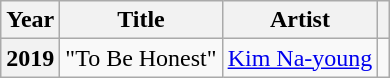<table class="wikitable plainrowheaders">
<tr>
<th scope="col">Year</th>
<th scope="col">Title</th>
<th scope="col">Artist</th>
<th scope="col" class="unsortable"></th>
</tr>
<tr>
<th scope="row">2019</th>
<td>"To Be Honest" </td>
<td><a href='#'>Kim Na-young</a></td>
<td style="text-align:center"></td>
</tr>
</table>
